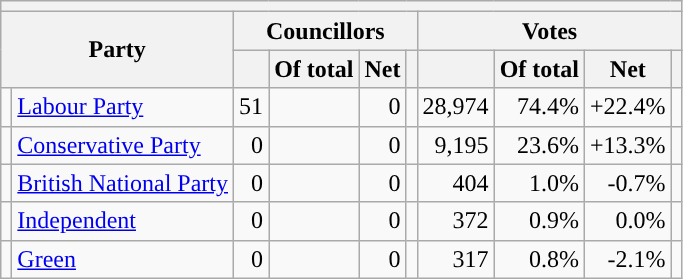<table class="wikitable sortable" style="text-align:center;">
<tr>
<th colspan="10"></th>
</tr>
<tr>
<th colspan="2" rowspan="2">Party</th>
<th colspan="4">Councillors</th>
<th colspan="4">Votes</th>
</tr>
<tr>
<th></th>
<th>Of total</th>
<th>Net</th>
<th class="unsortable"></th>
<th></th>
<th>Of total</th>
<th>Net</th>
<th class="unsortable"></th>
</tr>
<tr>
<td style="background:"></td>
<td style="text-align:left;"><a href='#'>Labour Party</a></td>
<td style="text-align:right;">51</td>
<td style="text-align:right;"></td>
<td style="text-align:right;">0</td>
<td data-sort-value=""></td>
<td style="text-align:right;">28,974</td>
<td style="text-align:right;">74.4%</td>
<td style="text-align:right;">+22.4%</td>
<td></td>
</tr>
<tr>
<td style="background:"></td>
<td style="text-align:left;"><a href='#'>Conservative Party</a></td>
<td style="text-align:right;">0</td>
<td style="text-align:right;"></td>
<td style="text-align:right;">0</td>
<td data-sort-value=""></td>
<td style="text-align:right;">9,195</td>
<td style="text-align:right;">23.6%</td>
<td style="text-align:right;">+13.3%</td>
<td></td>
</tr>
<tr>
<td style="background:"></td>
<td style="text-align:left;"><a href='#'>British National Party</a></td>
<td style="text-align:right;">0</td>
<td style="text-align:right;"></td>
<td style="text-align:right;">0</td>
<td data-sort-value=""></td>
<td style="text-align:right;">404</td>
<td style="text-align:right;">1.0%</td>
<td style="text-align:right;">-0.7%</td>
<td></td>
</tr>
<tr>
<td style="background:"></td>
<td style="text-align:left;"><a href='#'>Independent</a></td>
<td style="text-align:right;">0</td>
<td style="text-align:right;"></td>
<td style="text-align:right;">0</td>
<td data-sort-value=""></td>
<td style="text-align:right;">372</td>
<td style="text-align:right;">0.9%</td>
<td style="text-align:right;">0.0%</td>
<td></td>
</tr>
<tr>
<td style="background:"></td>
<td style="text-align:left;"><a href='#'>Green</a></td>
<td style="text-align:right;">0</td>
<td style="text-align:right;"></td>
<td style="text-align:right;">0</td>
<td data-sort-value=""></td>
<td style="text-align:right;">317</td>
<td style="text-align:right;">0.8%</td>
<td style="text-align:right;">-2.1%</td>
<td></td>
</tr>
</table>
